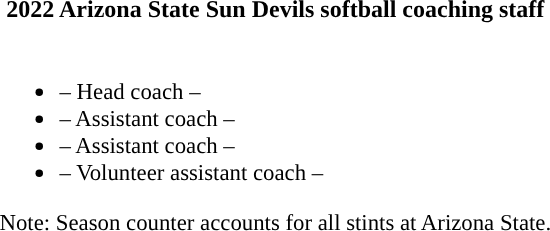<table class="toccolours">
<tr>
<th colspan=9>2022 Arizona State Sun Devils softball coaching staff</th>
</tr>
<tr>
<td style="text-align: left; font-size: 95%;" valign="top"><br><ul><li>– Head coach –</li><li>– Assistant coach –</li><li>– Assistant coach –</li><li>– Volunteer assistant coach –</li></ul>Note: Season counter accounts for all stints at Arizona State.</td>
</tr>
</table>
